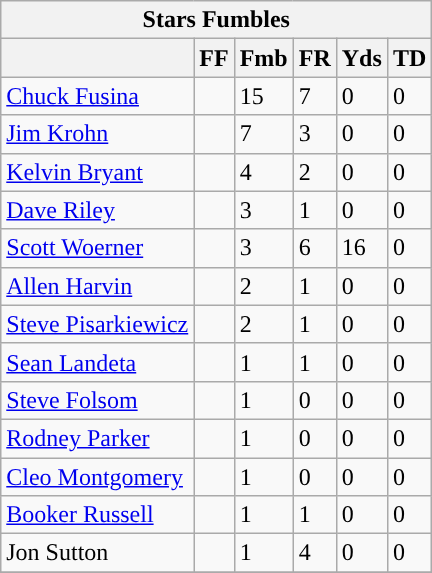<table class="wikitable">
<tr>
<th colspan="6">Stars Fumbles</th>
</tr>
<tr>
<th></th>
<th>FF</th>
<th>Fmb</th>
<th>FR</th>
<th>Yds</th>
<th>TD</th>
</tr>
<tr>
<td><a href='#'>Chuck Fusina</a></td>
<td></td>
<td>15</td>
<td>7</td>
<td>0</td>
<td>0</td>
</tr>
<tr>
<td><a href='#'>Jim Krohn</a></td>
<td></td>
<td>7</td>
<td>3</td>
<td>0</td>
<td>0</td>
</tr>
<tr>
<td><a href='#'>Kelvin Bryant</a></td>
<td></td>
<td>4</td>
<td>2</td>
<td>0</td>
<td>0</td>
</tr>
<tr>
<td><a href='#'>Dave Riley</a></td>
<td></td>
<td>3</td>
<td>1</td>
<td>0</td>
<td>0</td>
</tr>
<tr>
<td><a href='#'>Scott Woerner</a></td>
<td></td>
<td>3</td>
<td>6</td>
<td>16</td>
<td>0</td>
</tr>
<tr>
<td><a href='#'>Allen Harvin</a></td>
<td></td>
<td>2</td>
<td>1</td>
<td>0</td>
<td>0</td>
</tr>
<tr>
<td><a href='#'>Steve Pisarkiewicz</a></td>
<td></td>
<td>2</td>
<td>1</td>
<td>0</td>
<td>0</td>
</tr>
<tr>
<td><a href='#'>Sean Landeta</a></td>
<td></td>
<td>1</td>
<td>1</td>
<td>0</td>
<td>0</td>
</tr>
<tr>
<td><a href='#'>Steve Folsom</a></td>
<td></td>
<td>1</td>
<td>0</td>
<td>0</td>
<td>0</td>
</tr>
<tr>
<td><a href='#'>Rodney Parker</a></td>
<td></td>
<td>1</td>
<td>0</td>
<td>0</td>
<td>0</td>
</tr>
<tr>
<td><a href='#'>Cleo Montgomery</a></td>
<td></td>
<td>1</td>
<td>0</td>
<td>0</td>
<td>0</td>
</tr>
<tr>
<td><a href='#'>Booker Russell</a></td>
<td></td>
<td>1</td>
<td>1</td>
<td>0</td>
<td>0</td>
</tr>
<tr>
<td>Jon Sutton</td>
<td></td>
<td>1</td>
<td>4</td>
<td>0</td>
<td>0</td>
</tr>
<tr>
</tr>
</table>
